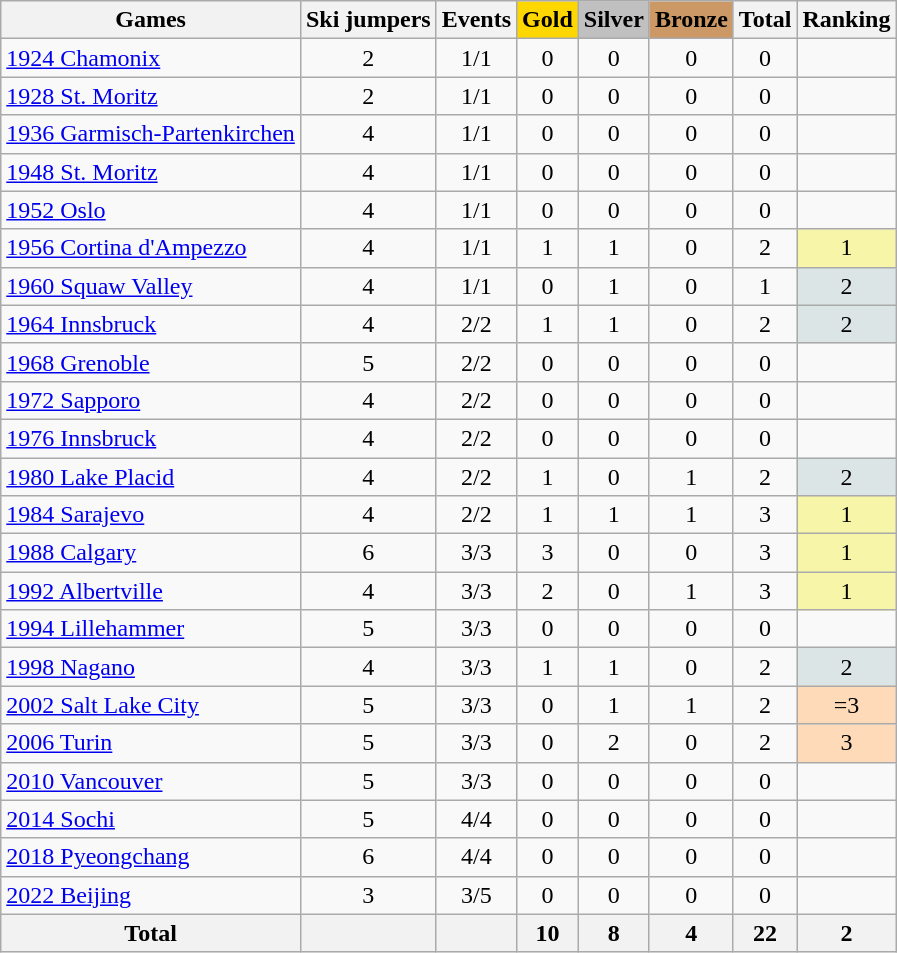<table class="wikitable sortable" style="text-align:center">
<tr>
<th>Games</th>
<th>Ski jumpers</th>
<th>Events</th>
<th style="background-color:gold;">Gold</th>
<th style="background-color:silver;">Silver</th>
<th style="background-color:#c96;">Bronze</th>
<th>Total</th>
<th>Ranking</th>
</tr>
<tr>
<td align=left><a href='#'>1924 Chamonix</a></td>
<td>2</td>
<td>1/1</td>
<td>0</td>
<td>0</td>
<td>0</td>
<td>0</td>
<td></td>
</tr>
<tr>
<td align=left><a href='#'>1928 St. Moritz</a></td>
<td>2</td>
<td>1/1</td>
<td>0</td>
<td>0</td>
<td>0</td>
<td>0</td>
<td></td>
</tr>
<tr>
<td align=left><a href='#'>1936 Garmisch-Partenkirchen</a></td>
<td>4</td>
<td>1/1</td>
<td>0</td>
<td>0</td>
<td>0</td>
<td>0</td>
<td></td>
</tr>
<tr>
<td align=left><a href='#'>1948 St. Moritz</a></td>
<td>4</td>
<td>1/1</td>
<td>0</td>
<td>0</td>
<td>0</td>
<td>0</td>
<td></td>
</tr>
<tr>
<td align=left><a href='#'>1952 Oslo</a></td>
<td>4</td>
<td>1/1</td>
<td>0</td>
<td>0</td>
<td>0</td>
<td>0</td>
<td></td>
</tr>
<tr>
<td align=left><a href='#'>1956 Cortina d'Ampezzo</a></td>
<td>4</td>
<td>1/1</td>
<td>1</td>
<td>1</td>
<td>0</td>
<td>2</td>
<td bgcolor=F7F6A8>1</td>
</tr>
<tr>
<td align=left><a href='#'>1960 Squaw Valley</a></td>
<td>4</td>
<td>1/1</td>
<td>0</td>
<td>1</td>
<td>0</td>
<td>1</td>
<td bgcolor=dce5e5>2</td>
</tr>
<tr>
<td align=left><a href='#'>1964 Innsbruck</a></td>
<td>4</td>
<td>2/2</td>
<td>1</td>
<td>1</td>
<td>0</td>
<td>2</td>
<td bgcolor=dce5e5>2</td>
</tr>
<tr>
<td align=left><a href='#'>1968 Grenoble</a></td>
<td>5</td>
<td>2/2</td>
<td>0</td>
<td>0</td>
<td>0</td>
<td>0</td>
<td></td>
</tr>
<tr>
<td align=left><a href='#'>1972 Sapporo</a></td>
<td>4</td>
<td>2/2</td>
<td>0</td>
<td>0</td>
<td>0</td>
<td>0</td>
<td></td>
</tr>
<tr>
<td align=left><a href='#'>1976 Innsbruck</a></td>
<td>4</td>
<td>2/2</td>
<td>0</td>
<td>0</td>
<td>0</td>
<td>0</td>
<td></td>
</tr>
<tr>
<td align=left><a href='#'>1980 Lake Placid</a></td>
<td>4</td>
<td>2/2</td>
<td>1</td>
<td>0</td>
<td>1</td>
<td>2</td>
<td bgcolor=dce5e5>2</td>
</tr>
<tr>
<td align=left><a href='#'>1984 Sarajevo</a></td>
<td>4</td>
<td>2/2</td>
<td>1</td>
<td>1</td>
<td>1</td>
<td>3</td>
<td bgcolor=F7F6A8>1</td>
</tr>
<tr>
<td align=left><a href='#'>1988 Calgary</a></td>
<td>6</td>
<td>3/3</td>
<td>3</td>
<td>0</td>
<td>0</td>
<td>3</td>
<td bgcolor=F7F6A8>1</td>
</tr>
<tr>
<td align=left><a href='#'>1992 Albertville</a></td>
<td>4</td>
<td>3/3</td>
<td>2</td>
<td>0</td>
<td>1</td>
<td>3</td>
<td bgcolor=F7F6A8>1</td>
</tr>
<tr>
<td align=left><a href='#'>1994 Lillehammer</a></td>
<td>5</td>
<td>3/3</td>
<td>0</td>
<td>0</td>
<td>0</td>
<td>0</td>
<td></td>
</tr>
<tr>
<td align=left><a href='#'>1998 Nagano</a></td>
<td>4</td>
<td>3/3</td>
<td>1</td>
<td>1</td>
<td>0</td>
<td>2</td>
<td bgcolor=dce5e5>2</td>
</tr>
<tr>
<td align=left><a href='#'>2002 Salt Lake City</a></td>
<td>5</td>
<td>3/3</td>
<td>0</td>
<td>1</td>
<td>1</td>
<td>2</td>
<td bgcolor=ffdab9>=3</td>
</tr>
<tr>
<td align=left><a href='#'>2006 Turin</a></td>
<td>5</td>
<td>3/3</td>
<td>0</td>
<td>2</td>
<td>0</td>
<td>2</td>
<td bgcolor=ffdab9>3</td>
</tr>
<tr>
<td align=left><a href='#'>2010 Vancouver</a></td>
<td>5</td>
<td>3/3</td>
<td>0</td>
<td>0</td>
<td>0</td>
<td>0</td>
<td></td>
</tr>
<tr>
<td align=left><a href='#'>2014 Sochi</a></td>
<td>5</td>
<td>4/4</td>
<td>0</td>
<td>0</td>
<td>0</td>
<td>0</td>
<td></td>
</tr>
<tr>
<td align=left><a href='#'>2018 Pyeongchang</a></td>
<td>6</td>
<td>4/4</td>
<td>0</td>
<td>0</td>
<td>0</td>
<td>0</td>
<td></td>
</tr>
<tr>
<td align=left><a href='#'>2022 Beijing</a></td>
<td>3</td>
<td>3/5</td>
<td>0</td>
<td>0</td>
<td>0</td>
<td>0</td>
<td></td>
</tr>
<tr>
<th>Total</th>
<th></th>
<th></th>
<th>10</th>
<th>8</th>
<th>4</th>
<th>22</th>
<th bgcolor=dce5e5>2</th>
</tr>
</table>
